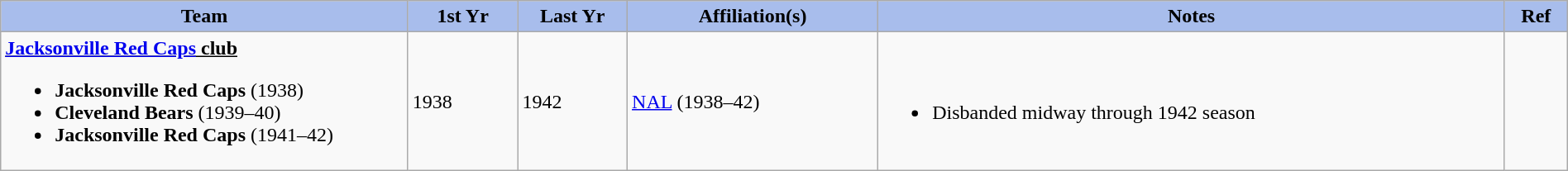<table class="wikitable" style="width: 100%">
<tr>
<th style="background:#a8bdec; width:26%;">Team</th>
<th style="width:7%; background:#a8bdec;">1st Yr</th>
<th style="width:7%; background:#a8bdec;">Last Yr</th>
<th style="width:16%; background:#a8bdec;">Affiliation(s)</th>
<th style="width:40%; background:#a8bdec;">Notes</th>
<th style="width:4%; background:#a8bdec;">Ref</th>
</tr>
<tr id="Jacksonville Red Caps">
<td><u><strong><a href='#'>Jacksonville Red Caps</a> club</strong></u><br><ul><li><strong>Jacksonville Red Caps</strong> (1938)</li><li><strong>Cleveland Bears</strong> (1939–40)</li><li><strong>Jacksonville Red Caps</strong> (1941–42)</li></ul></td>
<td>1938</td>
<td>1942</td>
<td><a href='#'>NAL</a> (1938–42)</td>
<td><br><ul><li>Disbanded midway through 1942 season</li></ul></td>
<td></td>
</tr>
</table>
